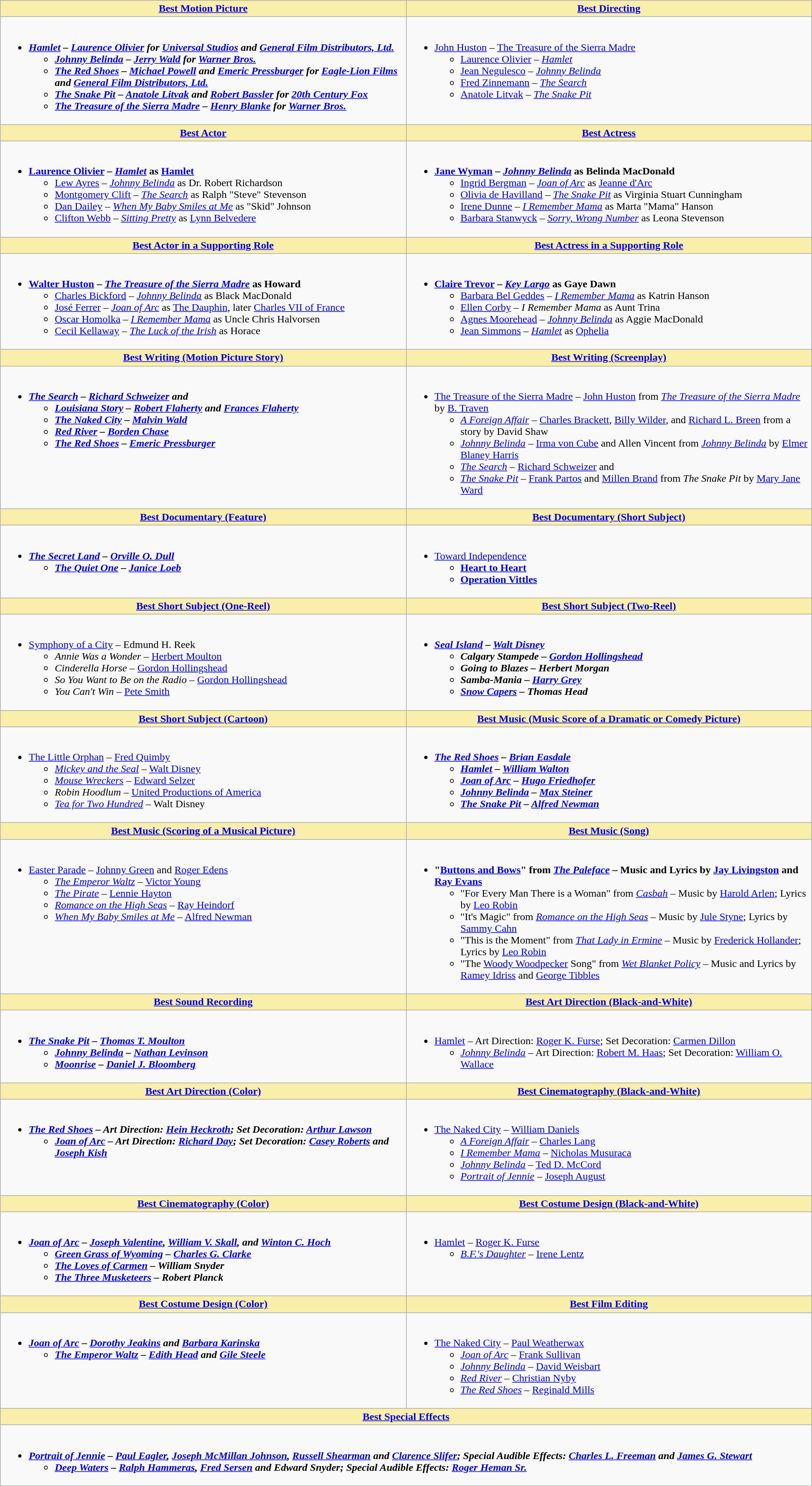<table class=wikitable>
<tr>
<th style="background:#F9EFAA; width:50%"><a href='#'>Best Motion Picture</a></th>
<th style="background:#F9EFAA; width:50%"><a href='#'>Best Directing</a></th>
</tr>
<tr>
<td valign="top"><br><ul><li><strong><em><a href='#'>Hamlet</a> – <em><a href='#'>Laurence Olivier</a> for <a href='#'>Universal Studios</a> and <a href='#'>General Film Distributors, Ltd.</a><strong><ul><li></em><a href='#'>Johnny Belinda</a><em> – <a href='#'>Jerry Wald</a> for <a href='#'>Warner Bros.</a></li><li></em><a href='#'>The Red Shoes</a><em> – <a href='#'>Michael Powell</a> and <a href='#'>Emeric Pressburger</a> for <a href='#'>Eagle-Lion Films</a> and <a href='#'>General Film Distributors, Ltd.</a></li><li></em><a href='#'>The Snake Pit</a><em> – <a href='#'>Anatole Litvak</a> and <a href='#'>Robert Bassler</a> for <a href='#'>20th Century Fox</a></li><li></em><a href='#'>The Treasure of the Sierra Madre</a><em> – <a href='#'>Henry Blanke</a> for <a href='#'>Warner Bros.</a></li></ul></li></ul></td>
<td valign="top"><br><ul><li></strong><a href='#'>John Huston</a> – </em><a href='#'>The Treasure of the Sierra Madre</a></em></strong><ul><li><a href='#'>Laurence Olivier</a> – <em><a href='#'>Hamlet</a></em></li><li><a href='#'>Jean Negulesco</a> – <em><a href='#'>Johnny Belinda</a></em></li><li><a href='#'>Fred Zinnemann</a> – <em><a href='#'>The Search</a></em></li><li><a href='#'>Anatole Litvak</a> – <em><a href='#'>The Snake Pit</a></em></li></ul></li></ul></td>
</tr>
<tr>
<th style="background:#F9EFAA"><a href='#'>Best Actor</a></th>
<th style="background:#F9EFAA"><a href='#'>Best Actress</a></th>
</tr>
<tr>
<td valign="top"><br><ul><li><strong><a href='#'>Laurence Olivier</a> – <em><a href='#'>Hamlet</a></em> as <a href='#'>Hamlet</a></strong><ul><li><a href='#'>Lew Ayres</a> – <em><a href='#'>Johnny Belinda</a></em> as Dr. Robert Richardson</li><li><a href='#'>Montgomery Clift</a> – <em><a href='#'>The Search</a></em> as Ralph "Steve" Stevenson</li><li><a href='#'>Dan Dailey</a> – <em><a href='#'>When My Baby Smiles at Me</a></em> as "Skid" Johnson</li><li><a href='#'>Clifton Webb</a> – <em><a href='#'>Sitting Pretty</a></em> as <a href='#'>Lynn Belvedere</a></li></ul></li></ul></td>
<td valign="top"><br><ul><li><strong><a href='#'>Jane Wyman</a> – <em><a href='#'>Johnny Belinda</a></em> as Belinda MacDonald</strong><ul><li><a href='#'>Ingrid Bergman</a> – <em><a href='#'>Joan of Arc</a></em> as <a href='#'>Jeanne d'Arc</a></li><li><a href='#'>Olivia de Havilland</a> – <em><a href='#'>The Snake Pit</a></em> as Virginia Stuart Cunningham</li><li><a href='#'>Irene Dunne</a> – <em><a href='#'>I Remember Mama</a></em> as Marta "Mama" Hanson</li><li><a href='#'>Barbara Stanwyck</a> – <em><a href='#'>Sorry, Wrong Number</a></em> as Leona Stevenson</li></ul></li></ul></td>
</tr>
<tr>
<th style="background:#F9EFAA"><a href='#'>Best Actor in a Supporting Role</a></th>
<th style="background:#F9EFAA"><a href='#'>Best Actress in a Supporting Role</a></th>
</tr>
<tr>
<td valign="top"><br><ul><li><strong><a href='#'>Walter Huston</a> – <em><a href='#'>The Treasure of the Sierra Madre</a></em> as Howard</strong><ul><li><a href='#'>Charles Bickford</a> – <em><a href='#'>Johnny Belinda</a></em> as Black MacDonald</li><li><a href='#'>José Ferrer</a> – <em><a href='#'>Joan of Arc</a></em> as <a href='#'>The Dauphin</a>, later <a href='#'>Charles VII of France</a></li><li><a href='#'>Oscar Homolka</a> – <em><a href='#'>I Remember Mama</a></em> as Uncle Chris Halvorsen</li><li><a href='#'>Cecil Kellaway</a> – <em><a href='#'>The Luck of the Irish</a></em> as Horace</li></ul></li></ul></td>
<td valign="top"><br><ul><li><strong><a href='#'>Claire Trevor</a> – <em><a href='#'>Key Largo</a></em> as Gaye Dawn</strong><ul><li><a href='#'>Barbara Bel Geddes</a> – <em><a href='#'>I Remember Mama</a></em> as Katrin Hanson</li><li><a href='#'>Ellen Corby</a> – <em>I Remember Mama</em> as Aunt Trina</li><li><a href='#'>Agnes Moorehead</a> – <em><a href='#'>Johnny Belinda</a></em> as Aggie MacDonald</li><li><a href='#'>Jean Simmons</a> – <em><a href='#'>Hamlet</a></em> as <a href='#'>Ophelia</a></li></ul></li></ul></td>
</tr>
<tr>
<th style="background:#F9EFAA"><a href='#'>Best Writing (Motion Picture Story)</a></th>
<th style="background:#F9EFAA"><a href='#'>Best Writing (Screenplay)</a></th>
</tr>
<tr>
<td valign="top"><br><ul><li><strong><em><a href='#'>The Search</a><em> – <a href='#'>Richard Schweizer</a> and <strong><ul><li></em><a href='#'>Louisiana Story</a><em> – <a href='#'>Robert Flaherty</a> and <a href='#'>Frances Flaherty</a></li><li></em><a href='#'>The Naked City</a><em> – <a href='#'>Malvin Wald</a></li><li></em><a href='#'>Red River</a><em> – <a href='#'>Borden Chase</a></li><li></em><a href='#'>The Red Shoes</a><em> – <a href='#'>Emeric Pressburger</a></li></ul></li></ul></td>
<td valign="top"><br><ul><li></em></strong><a href='#'>The Treasure of the Sierra Madre</a></em> – <a href='#'>John Huston</a> from <em><a href='#'>The Treasure of the Sierra Madre</a></em> by <a href='#'>B. Traven</a></strong><ul><li><em><a href='#'>A Foreign Affair</a></em> – <a href='#'>Charles Brackett</a>, <a href='#'>Billy Wilder</a>, and <a href='#'>Richard L. Breen</a> from a story by David Shaw</li><li><em><a href='#'>Johnny Belinda</a></em> – <a href='#'>Irma von Cube</a> and Allen Vincent from <em><a href='#'>Johnny Belinda</a></em> by <a href='#'>Elmer Blaney Harris</a></li><li><em><a href='#'>The Search</a></em> – <a href='#'>Richard Schweizer</a> and </li><li><em><a href='#'>The Snake Pit</a></em> – <a href='#'>Frank Partos</a> and <a href='#'>Millen Brand</a> from <em>The Snake Pit</em>  by <a href='#'>Mary Jane Ward</a></li></ul></li></ul></td>
</tr>
<tr>
<th style="background:#F9EFAA"><a href='#'>Best Documentary (Feature)</a></th>
<th style="background:#F9EFAA"><a href='#'>Best Documentary (Short Subject)</a></th>
</tr>
<tr>
<td valign="top"><br><ul><li><strong><em><a href='#'>The Secret Land</a><em> – <a href='#'>Orville O. Dull</a><strong><ul><li></em><a href='#'>The Quiet One</a><em> – <a href='#'>Janice Loeb</a></li></ul></li></ul></td>
<td valign="top"><br><ul><li></em></strong><a href='#'>Toward Independence</a><strong><em><ul><li></em><a href='#'>Heart to Heart</a><em></li><li></em><a href='#'>Operation Vittles</a><em></li></ul></li></ul></td>
</tr>
<tr>
<th style="background:#F9EFAA"><a href='#'>Best Short Subject (One-Reel)</a></th>
<th style="background:#F9EFAA"><a href='#'>Best Short Subject (Two-Reel)</a></th>
</tr>
<tr>
<td valign="top"><br><ul><li></em></strong><a href='#'>Symphony of a City</a></em> – Edmund H. Reek</strong><ul><li><em>Annie Was a Wonder</em> – <a href='#'>Herbert Moulton</a></li><li><em>Cinderella Horse</em> – <a href='#'>Gordon Hollingshead</a></li><li><em>So You Want to Be on the Radio</em> – <a href='#'>Gordon Hollingshead</a></li><li><em>You Can't Win</em> – <a href='#'>Pete Smith</a></li></ul></li></ul></td>
<td valign="top"><br><ul><li><strong><em><a href='#'>Seal Island</a><em> – <a href='#'>Walt Disney</a><strong><ul><li></em>Calgary Stampede<em> – <a href='#'>Gordon Hollingshead</a></li><li></em>Going to Blazes<em> – Herbert Morgan</li><li></em>Samba-Mania<em> – <a href='#'>Harry Grey</a></li><li></em><a href='#'>Snow Capers</a><em> – Thomas Head</li></ul></li></ul></td>
</tr>
<tr>
<th style="background:#F9EFAA"><a href='#'>Best Short Subject (Cartoon)</a></th>
<th style="background:#F9EFAA"><a href='#'>Best Music (Music Score of a Dramatic or Comedy Picture)</a></th>
</tr>
<tr>
<td valign="top"><br><ul><li></em></strong><a href='#'>The Little Orphan</a></em> – <a href='#'>Fred Quimby</a></strong><ul><li><em><a href='#'>Mickey and the Seal</a></em> – <a href='#'>Walt Disney</a></li><li><em><a href='#'>Mouse Wreckers</a></em> – <a href='#'>Edward Selzer</a></li><li><em>Robin Hoodlum</em> – <a href='#'>United Productions of America</a></li><li><em><a href='#'>Tea for Two Hundred</a></em> – Walt Disney</li></ul></li></ul></td>
<td valign="top"><br><ul><li><strong><em><a href='#'>The Red Shoes</a><em> – <a href='#'>Brian Easdale</a><strong><ul><li></em><a href='#'>Hamlet</a><em> – <a href='#'>William Walton</a></li><li></em><a href='#'>Joan of Arc</a><em> – <a href='#'>Hugo Friedhofer</a></li><li></em><a href='#'>Johnny Belinda</a><em> – <a href='#'>Max Steiner</a></li><li></em><a href='#'>The Snake Pit</a><em> – <a href='#'>Alfred Newman</a></li></ul></li></ul></td>
</tr>
<tr>
<th style="background:#F9EFAA"><a href='#'>Best Music (Scoring of a Musical Picture)</a></th>
<th style="background:#F9EFAA"><a href='#'>Best Music (Song)</a></th>
</tr>
<tr>
<td valign="top"><br><ul><li></em></strong><a href='#'>Easter Parade</a></em> – <a href='#'>Johnny Green</a> and <a href='#'>Roger Edens</a></strong><ul><li><em><a href='#'>The Emperor Waltz</a></em> – <a href='#'>Victor Young</a></li><li><em><a href='#'>The Pirate</a></em> – <a href='#'>Lennie Hayton</a></li><li><em><a href='#'>Romance on the High Seas</a></em> – <a href='#'>Ray Heindorf</a></li><li><em><a href='#'>When My Baby Smiles at Me</a></em> – <a href='#'>Alfred Newman</a></li></ul></li></ul></td>
<td valign="top"><br><ul><li><strong>"<a href='#'>Buttons and Bows</a>" from <em><a href='#'>The Paleface</a></em> – Music and Lyrics by <a href='#'>Jay Livingston</a> and <a href='#'>Ray Evans</a></strong><ul><li>"For Every Man There is a Woman" from <em><a href='#'>Casbah</a></em> – Music by <a href='#'>Harold Arlen</a>; Lyrics by <a href='#'>Leo Robin</a></li><li>"It's Magic" from <em><a href='#'>Romance on the High Seas</a></em> – Music by <a href='#'>Jule Styne</a>; Lyrics by <a href='#'>Sammy Cahn</a></li><li>"This is the Moment" from <em><a href='#'>That Lady in Ermine</a></em> – Music by <a href='#'>Frederick Hollander</a>; Lyrics by <a href='#'>Leo Robin</a></li><li>"The <a href='#'>Woody Woodpecker</a> Song" from <em><a href='#'>Wet Blanket Policy</a></em> – Music and Lyrics by <a href='#'>Ramey Idriss</a> and <a href='#'>George Tibbles</a></li></ul></li></ul></td>
</tr>
<tr>
<th style="background:#F9EFAA"><a href='#'>Best Sound Recording</a></th>
<th style="background:#F9EFAA"><a href='#'>Best Art Direction (Black-and-White)</a></th>
</tr>
<tr>
<td valign="top"><br><ul><li><strong><em><a href='#'>The Snake Pit</a><em> – <a href='#'>Thomas T. Moulton</a><strong><ul><li></em><a href='#'>Johnny Belinda</a><em> – <a href='#'>Nathan Levinson</a></li><li></em><a href='#'>Moonrise</a><em> – <a href='#'>Daniel J. Bloomberg</a></li></ul></li></ul></td>
<td valign="top"><br><ul><li></em></strong><a href='#'>Hamlet</a></em> – Art Direction: <a href='#'>Roger K. Furse</a>; Set Decoration: <a href='#'>Carmen Dillon</a></strong><ul><li><em><a href='#'>Johnny Belinda</a></em> – Art Direction: <a href='#'>Robert M. Haas</a>; Set Decoration: <a href='#'>William O. Wallace</a></li></ul></li></ul></td>
</tr>
<tr>
<th style="background:#F9EFAA"><a href='#'>Best Art Direction (Color)</a></th>
<th style="background:#F9EFAA"><a href='#'>Best Cinematography (Black-and-White)</a></th>
</tr>
<tr>
<td valign="top"><br><ul><li><strong><em><a href='#'>The Red Shoes</a><em> – Art Direction: <a href='#'>Hein Heckroth</a>; Set Decoration: <a href='#'>Arthur Lawson</a><strong><ul><li></em><a href='#'>Joan of Arc</a><em> – Art Direction: <a href='#'>Richard Day</a>; Set Decoration: <a href='#'>Casey Roberts</a> and <a href='#'>Joseph Kish</a></li></ul></li></ul></td>
<td valign="top"><br><ul><li></em></strong><a href='#'>The Naked City</a></em> – <a href='#'>William Daniels</a></strong><ul><li><em><a href='#'>A Foreign Affair</a></em> – <a href='#'>Charles Lang</a></li><li><em><a href='#'>I Remember Mama</a></em> – <a href='#'>Nicholas Musuraca</a></li><li><em><a href='#'>Johnny Belinda</a></em> – <a href='#'>Ted D. McCord</a></li><li><em><a href='#'>Portrait of Jennie</a></em> – <a href='#'>Joseph August</a></li></ul></li></ul></td>
</tr>
<tr>
<th style="background:#F9EFAA"><a href='#'>Best Cinematography (Color)</a></th>
<th style="background:#F9EFAA"><a href='#'>Best Costume Design (Black-and-White)</a></th>
</tr>
<tr>
<td valign="top"><br><ul><li><strong><em><a href='#'>Joan of Arc</a><em> – <a href='#'>Joseph Valentine</a>, <a href='#'>William V. Skall</a>, and <a href='#'>Winton C. Hoch</a><strong><ul><li></em><a href='#'>Green Grass of Wyoming</a><em> – <a href='#'>Charles G. Clarke</a></li><li></em><a href='#'>The Loves of Carmen</a><em> – William Snyder</li><li></em><a href='#'>The Three Musketeers</a><em> – Robert Planck</li></ul></li></ul></td>
<td valign="top"><br><ul><li></em></strong><a href='#'>Hamlet</a></em> – <a href='#'>Roger K. Furse</a></strong><ul><li><em><a href='#'>B.F.'s Daughter</a></em> – <a href='#'>Irene Lentz</a></li></ul></li></ul></td>
</tr>
<tr>
<th style="background:#F9EFAA"><a href='#'>Best Costume Design (Color)</a></th>
<th style="background:#F9EFAA"><a href='#'>Best Film Editing</a></th>
</tr>
<tr>
<td valign="top"><br><ul><li><strong><em><a href='#'>Joan of Arc</a><em> – <a href='#'>Dorothy Jeakins</a> and <a href='#'>Barbara Karinska</a><strong><ul><li></em><a href='#'>The Emperor Waltz</a><em> – <a href='#'>Edith Head</a> and <a href='#'>Gile Steele</a></li></ul></li></ul></td>
<td valign="top"><br><ul><li></em></strong><a href='#'>The Naked City</a></em> – <a href='#'>Paul Weatherwax</a></strong><ul><li><em><a href='#'>Joan of Arc</a></em> – <a href='#'>Frank Sullivan</a></li><li><em><a href='#'>Johnny Belinda</a></em> – <a href='#'>David Weisbart</a></li><li><em><a href='#'>Red River</a></em> – <a href='#'>Christian Nyby</a></li><li><em><a href='#'>The Red Shoes</a></em> – <a href='#'>Reginald Mills</a></li></ul></li></ul></td>
</tr>
<tr>
<th colspan="2" style="background:#F9EFAA"><a href='#'>Best Special Effects</a></th>
</tr>
<tr>
<td colspan="2" valign="top"><br><ul><li><strong><em><a href='#'>Portrait of Jennie</a><em> – <a href='#'>Paul Eagler</a>, <a href='#'>Joseph McMillan Johnson</a>, <a href='#'>Russell Shearman</a> and <a href='#'>Clarence Slifer</a>; Special Audible Effects: <a href='#'>Charles L. Freeman</a> and <a href='#'>James G. Stewart</a><strong><ul><li></em><a href='#'>Deep Waters</a><em> – <a href='#'>Ralph Hammeras</a>, <a href='#'>Fred Sersen</a> and Edward Snyder; Special Audible Effects: <a href='#'>Roger Heman Sr.</a></li></ul></li></ul></td>
</tr>
<tr>
</tr>
</table>
